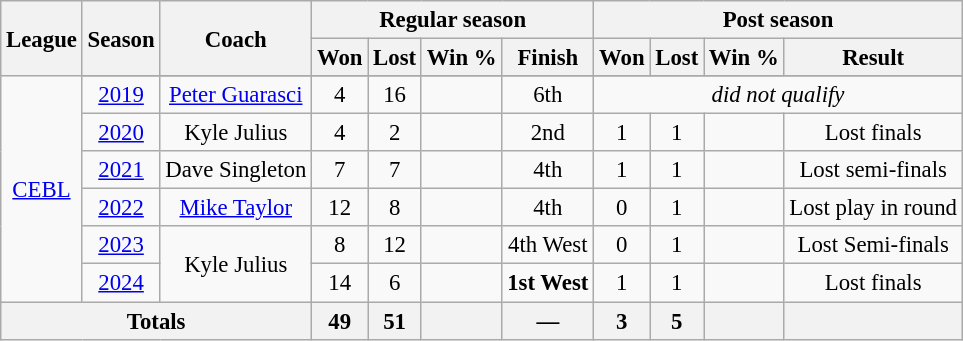<table class="wikitable" style="font-size: 95%; text-align:center;">
<tr>
<th rowspan=2>League</th>
<th rowspan="2">Season</th>
<th rowspan="2">Coach</th>
<th colspan="4">Regular season</th>
<th colspan="4">Post season</th>
</tr>
<tr>
<th>Won</th>
<th>Lost</th>
<th>Win %</th>
<th>Finish</th>
<th>Won</th>
<th>Lost</th>
<th>Win %</th>
<th>Result</th>
</tr>
<tr>
<td rowspan=7><a href='#'>CEBL</a></td>
</tr>
<tr>
<td><a href='#'>2019</a></td>
<td><a href='#'>Peter Guarasci</a></td>
<td>4</td>
<td>16</td>
<td></td>
<td>6th</td>
<td colspan=4><em>did not qualify</em></td>
</tr>
<tr>
<td><a href='#'>2020</a></td>
<td>Kyle Julius</td>
<td>4</td>
<td>2</td>
<td></td>
<td>2nd</td>
<td>1</td>
<td>1</td>
<td></td>
<td>Lost finals</td>
</tr>
<tr>
<td><a href='#'>2021</a></td>
<td>Dave Singleton</td>
<td>7</td>
<td>7</td>
<td></td>
<td>4th</td>
<td>1</td>
<td>1</td>
<td></td>
<td>Lost semi-finals</td>
</tr>
<tr>
<td><a href='#'>2022</a></td>
<td><a href='#'>Mike Taylor</a></td>
<td>12</td>
<td>8</td>
<td></td>
<td>4th</td>
<td>0</td>
<td>1</td>
<td></td>
<td>Lost play in round</td>
</tr>
<tr>
<td><a href='#'>2023</a></td>
<td rowspan="2">Kyle Julius</td>
<td>8</td>
<td>12</td>
<td></td>
<td>4th West</td>
<td>0</td>
<td>1</td>
<td></td>
<td>Lost Semi-finals</td>
</tr>
<tr>
<td><a href='#'>2024</a></td>
<td>14</td>
<td>6</td>
<td></td>
<td><strong>1st West</strong></td>
<td>1</td>
<td>1</td>
<td></td>
<td>Lost finals</td>
</tr>
<tr>
<th colspan="3">Totals</th>
<th>49</th>
<th>51</th>
<th></th>
<th>—</th>
<th>3</th>
<th>5</th>
<th></th>
<th></th>
</tr>
</table>
